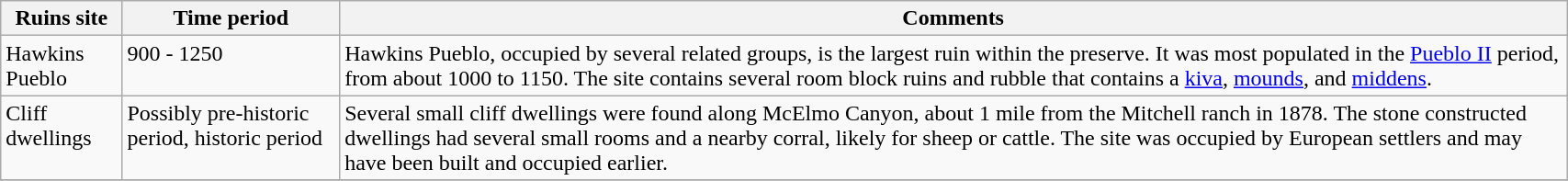<table class="wikitable" style="width:90%">
<tr>
<th>Ruins site</th>
<th>Time period</th>
<th>Comments</th>
</tr>
<tr valign="top">
<td>Hawkins Pueblo</td>
<td>900 - 1250</td>
<td>Hawkins Pueblo, occupied by several related groups, is the largest ruin within the preserve.  It was most populated in the <a href='#'>Pueblo II</a> period, from about 1000 to 1150.  The site contains several room block ruins and rubble that contains a <a href='#'>kiva</a>, <a href='#'>mounds</a>, and <a href='#'>middens</a>.</td>
</tr>
<tr valign="top">
<td>Cliff dwellings</td>
<td>Possibly pre-historic period, historic period</td>
<td>Several small cliff dwellings were found along McElmo Canyon, about 1 mile from the Mitchell ranch in 1878.  The stone constructed dwellings had several small rooms and a nearby corral, likely for sheep or cattle.  The site was occupied by European settlers and may have been built and occupied earlier.</td>
</tr>
<tr>
</tr>
</table>
